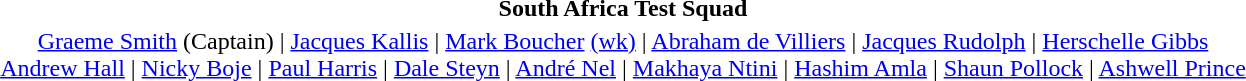<table style="margin:0 auto;" id=toc>
<tr>
<td align=center><strong>South Africa Test Squad</strong></td>
<td></td>
</tr>
<tr>
<td align=center><a href='#'>Graeme Smith</a> (Captain) | <a href='#'>Jacques Kallis</a> | <a href='#'>Mark Boucher</a> <a href='#'>(wk)</a> | <a href='#'>Abraham de Villiers</a> | <a href='#'>Jacques Rudolph</a> | <a href='#'>Herschelle Gibbs</a><br><a href='#'>Andrew Hall</a> | <a href='#'>Nicky Boje</a> | <a href='#'>Paul Harris</a> | <a href='#'>Dale Steyn</a> | <a href='#'>André Nel</a> | <a href='#'>Makhaya Ntini</a> | <a href='#'>Hashim Amla</a> | <a href='#'>Shaun Pollock</a> | <a href='#'>Ashwell Prince</a></td>
</tr>
<tr>
</tr>
</table>
